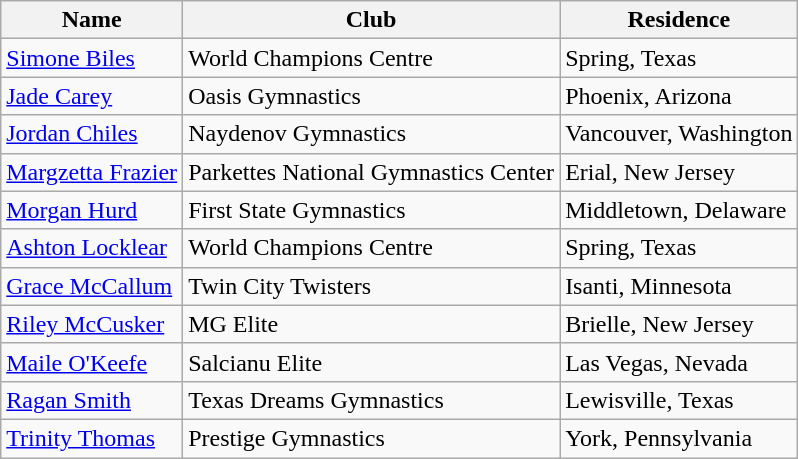<table class="wikitable">
<tr>
<th>Name</th>
<th>Club</th>
<th>Residence</th>
</tr>
<tr>
<td><a href='#'>Simone Biles</a></td>
<td>World Champions Centre</td>
<td>Spring, Texas</td>
</tr>
<tr>
<td><a href='#'>Jade Carey</a></td>
<td>Oasis Gymnastics</td>
<td>Phoenix, Arizona</td>
</tr>
<tr>
<td><a href='#'>Jordan Chiles</a></td>
<td>Naydenov Gymnastics</td>
<td>Vancouver, Washington</td>
</tr>
<tr>
<td><a href='#'>Margzetta Frazier</a></td>
<td>Parkettes National Gymnastics Center</td>
<td>Erial, New Jersey</td>
</tr>
<tr>
<td><a href='#'>Morgan Hurd</a></td>
<td>First State Gymnastics</td>
<td>Middletown, Delaware</td>
</tr>
<tr>
<td><a href='#'>Ashton Locklear</a></td>
<td>World Champions Centre</td>
<td>Spring, Texas</td>
</tr>
<tr>
<td><a href='#'>Grace McCallum</a></td>
<td>Twin City Twisters</td>
<td>Isanti, Minnesota</td>
</tr>
<tr>
<td><a href='#'>Riley McCusker</a></td>
<td>MG Elite</td>
<td>Brielle, New Jersey</td>
</tr>
<tr>
<td><a href='#'>Maile O'Keefe</a></td>
<td>Salcianu Elite</td>
<td>Las Vegas, Nevada</td>
</tr>
<tr>
<td><a href='#'>Ragan Smith</a></td>
<td>Texas Dreams Gymnastics</td>
<td>Lewisville, Texas</td>
</tr>
<tr>
<td><a href='#'>Trinity Thomas</a></td>
<td>Prestige Gymnastics</td>
<td>York, Pennsylvania</td>
</tr>
</table>
